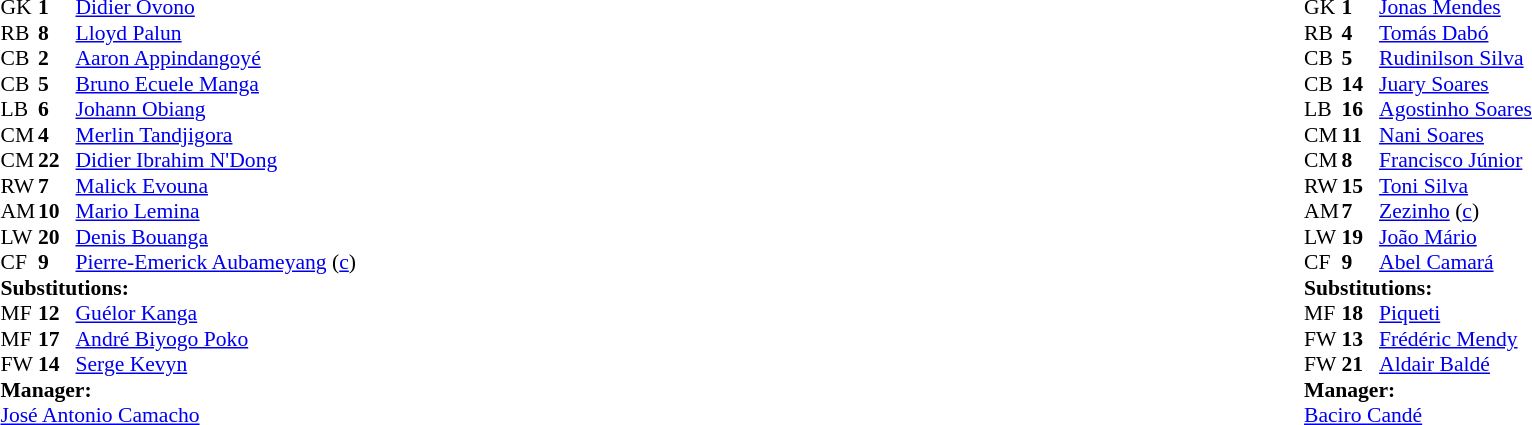<table width="100%">
<tr>
<td valign="top" width="40%"><br><table style="font-size:90%" cellspacing="0" cellpadding="0">
<tr>
<th width=25></th>
<th width=25></th>
</tr>
<tr>
<td>GK</td>
<td><strong>1</strong></td>
<td><a href='#'>Didier Ovono</a></td>
</tr>
<tr>
<td>RB</td>
<td><strong>8</strong></td>
<td><a href='#'>Lloyd Palun</a></td>
</tr>
<tr>
<td>CB</td>
<td><strong>2</strong></td>
<td><a href='#'>Aaron Appindangoyé</a></td>
</tr>
<tr>
<td>CB</td>
<td><strong>5</strong></td>
<td><a href='#'>Bruno Ecuele Manga</a></td>
</tr>
<tr>
<td>LB</td>
<td><strong>6</strong></td>
<td><a href='#'>Johann Obiang</a></td>
<td></td>
</tr>
<tr>
<td>CM</td>
<td><strong>4</strong></td>
<td><a href='#'>Merlin Tandjigora</a></td>
<td></td>
<td></td>
</tr>
<tr>
<td>CM</td>
<td><strong>22</strong></td>
<td><a href='#'>Didier Ibrahim N'Dong</a></td>
</tr>
<tr>
<td>RW</td>
<td><strong>7</strong></td>
<td><a href='#'>Malick Evouna</a></td>
<td></td>
<td></td>
</tr>
<tr>
<td>AM</td>
<td><strong>10</strong></td>
<td><a href='#'>Mario Lemina</a></td>
<td></td>
<td></td>
</tr>
<tr>
<td>LW</td>
<td><strong>20</strong></td>
<td><a href='#'>Denis Bouanga</a></td>
</tr>
<tr>
<td>CF</td>
<td><strong>9</strong></td>
<td><a href='#'>Pierre-Emerick Aubameyang</a> (<a href='#'>c</a>)</td>
</tr>
<tr>
<td colspan=3><strong>Substitutions:</strong></td>
</tr>
<tr>
<td>MF</td>
<td><strong>12</strong></td>
<td><a href='#'>Guélor Kanga</a></td>
<td></td>
<td></td>
</tr>
<tr>
<td>MF</td>
<td><strong>17</strong></td>
<td><a href='#'>André Biyogo Poko</a></td>
<td></td>
<td></td>
</tr>
<tr>
<td>FW</td>
<td><strong>14</strong></td>
<td><a href='#'>Serge Kevyn</a></td>
<td></td>
<td></td>
</tr>
<tr>
<td colspan=3><strong>Manager:</strong></td>
</tr>
<tr>
<td colspan=3> <a href='#'>José Antonio Camacho</a></td>
</tr>
</table>
</td>
<td valign="top"></td>
<td valign="top" width="50%"><br><table style="font-size:90%; margin:auto" cellspacing="0" cellpadding="0">
<tr>
<th width=25></th>
<th width=25></th>
</tr>
<tr>
<td>GK</td>
<td><strong>1</strong></td>
<td><a href='#'>Jonas Mendes</a></td>
</tr>
<tr>
<td>RB</td>
<td><strong>4</strong></td>
<td><a href='#'>Tomás Dabó</a></td>
</tr>
<tr>
<td>CB</td>
<td><strong>5</strong></td>
<td><a href='#'>Rudinilson Silva</a></td>
</tr>
<tr>
<td>CB</td>
<td><strong>14</strong></td>
<td><a href='#'>Juary Soares</a></td>
</tr>
<tr>
<td>LB</td>
<td><strong>16</strong></td>
<td><a href='#'>Agostinho Soares</a></td>
<td></td>
</tr>
<tr>
<td>CM</td>
<td><strong>11</strong></td>
<td><a href='#'>Nani Soares</a></td>
</tr>
<tr>
<td>CM</td>
<td><strong>8</strong></td>
<td><a href='#'>Francisco Júnior</a></td>
<td></td>
<td></td>
</tr>
<tr>
<td>RW</td>
<td><strong>15</strong></td>
<td><a href='#'>Toni Silva</a></td>
</tr>
<tr>
<td>AM</td>
<td><strong>7</strong></td>
<td><a href='#'>Zezinho</a> (<a href='#'>c</a>)</td>
</tr>
<tr>
<td>LW</td>
<td><strong>19</strong></td>
<td><a href='#'>João Mário</a></td>
<td></td>
<td></td>
</tr>
<tr>
<td>CF</td>
<td><strong>9</strong></td>
<td><a href='#'>Abel Camará</a></td>
<td></td>
<td></td>
</tr>
<tr>
<td colspan=3><strong>Substitutions:</strong></td>
</tr>
<tr>
<td>MF</td>
<td><strong>18</strong></td>
<td><a href='#'>Piqueti</a></td>
<td></td>
<td></td>
</tr>
<tr>
<td>FW</td>
<td><strong>13</strong></td>
<td><a href='#'>Frédéric Mendy</a></td>
<td></td>
<td></td>
</tr>
<tr>
<td>FW</td>
<td><strong>21</strong></td>
<td><a href='#'>Aldair Baldé</a></td>
<td></td>
<td></td>
</tr>
<tr>
<td colspan=3><strong>Manager:</strong></td>
</tr>
<tr>
<td colspan=3><a href='#'>Baciro Candé</a></td>
</tr>
</table>
</td>
</tr>
</table>
